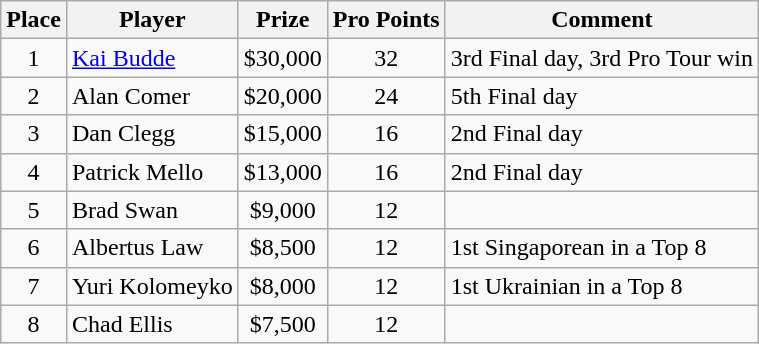<table class="wikitable">
<tr>
<th>Place</th>
<th>Player</th>
<th>Prize</th>
<th>Pro Points</th>
<th>Comment</th>
</tr>
<tr>
<td align=center>1</td>
<td> <a href='#'>Kai Budde</a></td>
<td align=center>$30,000</td>
<td align=center>32</td>
<td>3rd Final day, 3rd Pro Tour win</td>
</tr>
<tr>
<td align=center>2</td>
<td> Alan Comer</td>
<td align=center>$20,000</td>
<td align=center>24</td>
<td>5th Final day</td>
</tr>
<tr>
<td align=center>3</td>
<td> Dan Clegg</td>
<td align=center>$15,000</td>
<td align=center>16</td>
<td>2nd Final day</td>
</tr>
<tr>
<td align=center>4</td>
<td> Patrick Mello</td>
<td align=center>$13,000</td>
<td align=center>16</td>
<td>2nd Final day</td>
</tr>
<tr>
<td align=center>5</td>
<td> Brad Swan</td>
<td align=center>$9,000</td>
<td align=center>12</td>
<td></td>
</tr>
<tr>
<td align=center>6</td>
<td> Albertus Law</td>
<td align=center>$8,500</td>
<td align=center>12</td>
<td>1st Singaporean in a Top 8</td>
</tr>
<tr>
<td align=center>7</td>
<td> Yuri Kolomeyko</td>
<td align=center>$8,000</td>
<td align=center>12</td>
<td>1st Ukrainian in a Top 8</td>
</tr>
<tr>
<td align=center>8</td>
<td> Chad Ellis</td>
<td align=center>$7,500</td>
<td align=center>12</td>
<td></td>
</tr>
</table>
